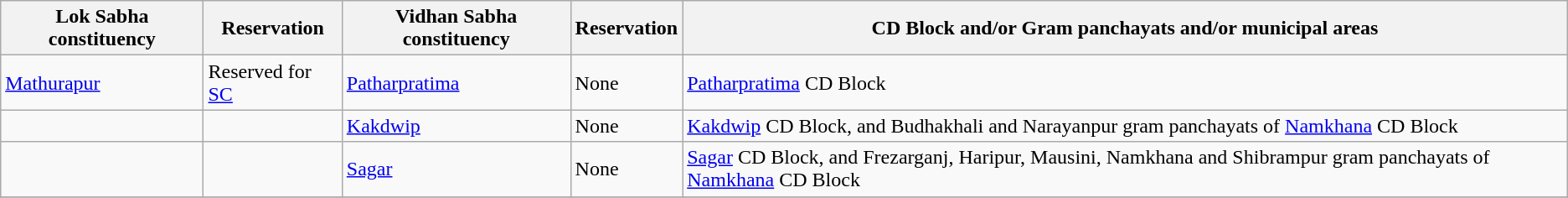<table class="wikitable sortable">
<tr>
<th>Lok Sabha constituency</th>
<th>Reservation</th>
<th>Vidhan Sabha constituency</th>
<th>Reservation</th>
<th>CD Block and/or Gram panchayats and/or municipal areas</th>
</tr>
<tr>
<td><a href='#'>Mathurapur</a></td>
<td>Reserved for <a href='#'>SC</a></td>
<td><a href='#'>Patharpratima</a></td>
<td>None</td>
<td><a href='#'>Patharpratima</a> CD Block</td>
</tr>
<tr>
<td></td>
<td></td>
<td><a href='#'>Kakdwip</a></td>
<td>None</td>
<td><a href='#'>Kakdwip</a> CD Block, and Budhakhali and Narayanpur gram panchayats of <a href='#'>Namkhana</a> CD Block</td>
</tr>
<tr>
<td></td>
<td></td>
<td><a href='#'>Sagar</a></td>
<td>None</td>
<td><a href='#'>Sagar</a> CD Block, and Frezarganj, Haripur, Mausini, Namkhana and Shibrampur gram panchayats of <a href='#'>Namkhana</a> CD Block</td>
</tr>
<tr>
</tr>
</table>
